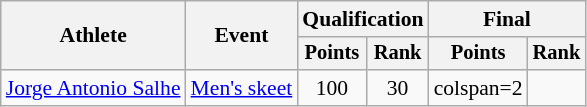<table class="wikitable" style="font-size:90%">
<tr>
<th rowspan="2">Athlete</th>
<th rowspan="2">Event</th>
<th colspan=2>Qualification</th>
<th colspan=2>Final</th>
</tr>
<tr style="font-size:95%">
<th>Points</th>
<th>Rank</th>
<th>Points</th>
<th>Rank</th>
</tr>
<tr align=center>
<td align=left><a href='#'>Jorge Antonio Salhe</a></td>
<td align=left><a href='#'>Men's skeet</a></td>
<td>100</td>
<td>30</td>
<td>colspan=2</td>
</tr>
</table>
